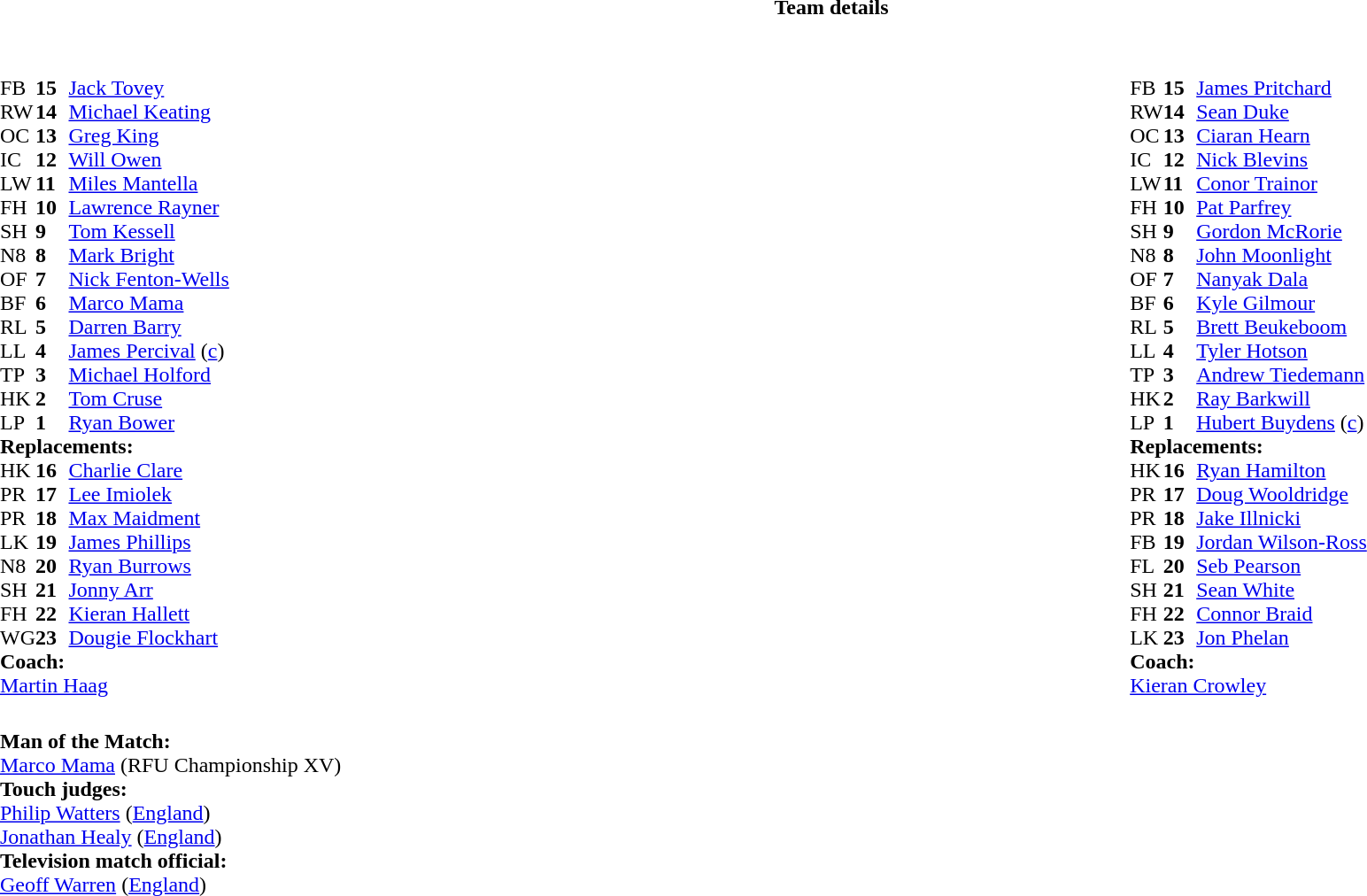<table border="0" width="100%" class="collapsible collapsed">
<tr>
<th>Team details</th>
</tr>
<tr>
<td><br><table width="100%">
<tr>
<td valign="top" width="50%"><br><table style="font-size: 100%" cellspacing="0" cellpadding="0">
<tr>
<th width="25"></th>
<th width="25"></th>
</tr>
<tr>
<td>FB</td>
<td><strong>15</strong></td>
<td> <a href='#'>Jack Tovey</a></td>
</tr>
<tr>
<td>RW</td>
<td><strong>14</strong></td>
<td> <a href='#'>Michael Keating</a></td>
</tr>
<tr>
<td>OC</td>
<td><strong>13</strong></td>
<td> <a href='#'>Greg King</a></td>
</tr>
<tr>
<td>IC</td>
<td><strong>12</strong></td>
<td> <a href='#'>Will Owen</a></td>
</tr>
<tr>
<td>LW</td>
<td><strong>11</strong></td>
<td> <a href='#'>Miles Mantella</a></td>
<td></td>
<td></td>
</tr>
<tr>
<td>FH</td>
<td><strong>10</strong></td>
<td> <a href='#'>Lawrence Rayner</a></td>
<td></td>
<td></td>
</tr>
<tr>
<td>SH</td>
<td><strong>9</strong></td>
<td> <a href='#'>Tom Kessell</a></td>
<td></td>
<td></td>
</tr>
<tr>
<td>N8</td>
<td><strong>8</strong></td>
<td> <a href='#'>Mark Bright</a></td>
<td></td>
<td></td>
</tr>
<tr>
<td>OF</td>
<td><strong>7</strong></td>
<td> <a href='#'>Nick Fenton-Wells</a></td>
</tr>
<tr>
<td>BF</td>
<td><strong>6</strong></td>
<td> <a href='#'>Marco Mama</a></td>
</tr>
<tr>
<td>RL</td>
<td><strong>5</strong></td>
<td> <a href='#'>Darren Barry</a></td>
<td></td>
<td></td>
</tr>
<tr>
<td>LL</td>
<td><strong>4</strong></td>
<td> <a href='#'>James Percival</a> (<a href='#'>c</a>)</td>
</tr>
<tr>
<td>TP</td>
<td><strong>3</strong></td>
<td> <a href='#'>Michael Holford</a></td>
<td></td>
<td></td>
</tr>
<tr>
<td>HK</td>
<td><strong>2</strong></td>
<td> <a href='#'>Tom Cruse</a></td>
<td></td>
<td></td>
</tr>
<tr>
<td>LP</td>
<td><strong>1</strong></td>
<td> <a href='#'>Ryan Bower</a></td>
<td></td>
<td></td>
</tr>
<tr>
<td colspan=3><strong>Replacements:</strong></td>
</tr>
<tr>
<td>HK</td>
<td><strong>16</strong></td>
<td> <a href='#'>Charlie Clare</a></td>
<td></td>
<td></td>
</tr>
<tr>
<td>PR</td>
<td><strong>17</strong></td>
<td> <a href='#'>Lee Imiolek</a></td>
<td></td>
<td></td>
</tr>
<tr>
<td>PR</td>
<td><strong>18</strong></td>
<td> <a href='#'>Max Maidment</a></td>
<td></td>
<td></td>
</tr>
<tr>
<td>LK</td>
<td><strong>19</strong></td>
<td> <a href='#'>James Phillips</a></td>
<td></td>
<td></td>
</tr>
<tr>
<td>N8</td>
<td><strong>20</strong></td>
<td> <a href='#'>Ryan Burrows</a></td>
<td></td>
<td></td>
</tr>
<tr>
<td>SH</td>
<td><strong>21</strong></td>
<td> <a href='#'>Jonny Arr</a></td>
<td></td>
<td></td>
</tr>
<tr>
<td>FH</td>
<td><strong>22</strong></td>
<td> <a href='#'>Kieran Hallett</a></td>
<td></td>
<td></td>
</tr>
<tr>
<td>WG</td>
<td><strong>23</strong></td>
<td> <a href='#'>Dougie Flockhart</a></td>
<td></td>
<td></td>
</tr>
<tr>
<td colspan=3><strong>Coach:</strong></td>
</tr>
<tr>
<td colspan="4"> <a href='#'>Martin Haag</a></td>
</tr>
</table>
</td>
<td valign="top" width="50%"><br><table style="font-size: 100%" cellspacing="0" cellpadding="0" align="center">
<tr>
<th width="25"></th>
<th width="25"></th>
</tr>
<tr>
<td>FB</td>
<td><strong>15</strong></td>
<td><a href='#'>James Pritchard</a></td>
</tr>
<tr>
<td>RW</td>
<td><strong>14</strong></td>
<td><a href='#'>Sean Duke</a></td>
</tr>
<tr>
<td>OC</td>
<td><strong>13</strong></td>
<td><a href='#'>Ciaran Hearn</a></td>
</tr>
<tr>
<td>IC</td>
<td><strong>12</strong></td>
<td><a href='#'>Nick Blevins</a></td>
<td></td>
<td></td>
</tr>
<tr>
<td>LW</td>
<td><strong>11</strong></td>
<td><a href='#'>Conor Trainor</a></td>
</tr>
<tr>
<td>FH</td>
<td><strong>10</strong></td>
<td><a href='#'>Pat Parfrey</a></td>
<td></td>
<td></td>
</tr>
<tr>
<td>SH</td>
<td><strong>9</strong></td>
<td><a href='#'>Gordon McRorie</a></td>
</tr>
<tr>
<td>N8</td>
<td><strong>8</strong></td>
<td><a href='#'>John Moonlight</a></td>
</tr>
<tr>
<td>OF</td>
<td><strong>7</strong></td>
<td><a href='#'>Nanyak Dala</a></td>
</tr>
<tr>
<td>BF</td>
<td><strong>6</strong></td>
<td><a href='#'>Kyle Gilmour</a></td>
</tr>
<tr>
<td>RL</td>
<td><strong>5</strong></td>
<td><a href='#'>Brett Beukeboom</a></td>
</tr>
<tr>
<td>LL</td>
<td><strong>4</strong></td>
<td><a href='#'>Tyler Hotson</a></td>
<td></td>
<td></td>
</tr>
<tr>
<td>TP</td>
<td><strong>3</strong></td>
<td><a href='#'>Andrew Tiedemann</a></td>
<td></td>
<td></td>
</tr>
<tr>
<td>HK</td>
<td><strong>2</strong></td>
<td><a href='#'>Ray Barkwill</a></td>
<td></td>
<td></td>
</tr>
<tr>
<td>LP</td>
<td><strong>1</strong></td>
<td><a href='#'>Hubert Buydens</a> (<a href='#'>c</a>)</td>
</tr>
<tr>
<td colspan=3><strong>Replacements:</strong></td>
</tr>
<tr>
<td>HK</td>
<td><strong>16</strong></td>
<td><a href='#'>Ryan Hamilton</a></td>
<td></td>
<td></td>
</tr>
<tr>
<td>PR</td>
<td><strong>17</strong></td>
<td><a href='#'>Doug Wooldridge</a></td>
</tr>
<tr>
<td>PR</td>
<td><strong>18</strong></td>
<td><a href='#'>Jake Illnicki</a></td>
<td></td>
<td></td>
</tr>
<tr>
<td>FB</td>
<td><strong>19</strong></td>
<td><a href='#'>Jordan Wilson-Ross</a></td>
<td></td>
<td></td>
</tr>
<tr>
<td>FL</td>
<td><strong>20</strong></td>
<td><a href='#'>Seb Pearson</a></td>
</tr>
<tr>
<td>SH</td>
<td><strong>21</strong></td>
<td><a href='#'>Sean White</a></td>
</tr>
<tr>
<td>FH</td>
<td><strong>22</strong></td>
<td><a href='#'>Connor Braid</a></td>
<td></td>
<td></td>
</tr>
<tr>
<td>LK</td>
<td><strong>23</strong></td>
<td><a href='#'>Jon Phelan</a></td>
<td></td>
<td></td>
</tr>
<tr>
<td colspan=3><strong>Coach:</strong></td>
</tr>
<tr>
<td colspan="4"> <a href='#'>Kieran Crowley</a></td>
</tr>
</table>
</td>
</tr>
</table>
<table width=100% style="font-size: 100%">
<tr>
<td><br><strong>Man of the Match:</strong>
<br> <a href='#'>Marco Mama</a> (RFU Championship XV)<br><strong>Touch judges:</strong>
<br><a href='#'>Philip Watters</a> (<a href='#'>England</a>)
<br><a href='#'>Jonathan Healy</a> (<a href='#'>England</a>)
<br><strong>Television match official:</strong>
<br><a href='#'>Geoff Warren</a> (<a href='#'>England</a>)</td>
</tr>
</table>
</td>
</tr>
</table>
